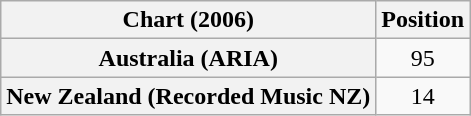<table class="wikitable plainrowheaders" style="text-align:center">
<tr>
<th scope="col">Chart (2006)</th>
<th scope="col">Position</th>
</tr>
<tr>
<th scope="row">Australia (ARIA)</th>
<td>95</td>
</tr>
<tr>
<th scope="row">New Zealand (Recorded Music NZ)</th>
<td>14</td>
</tr>
</table>
